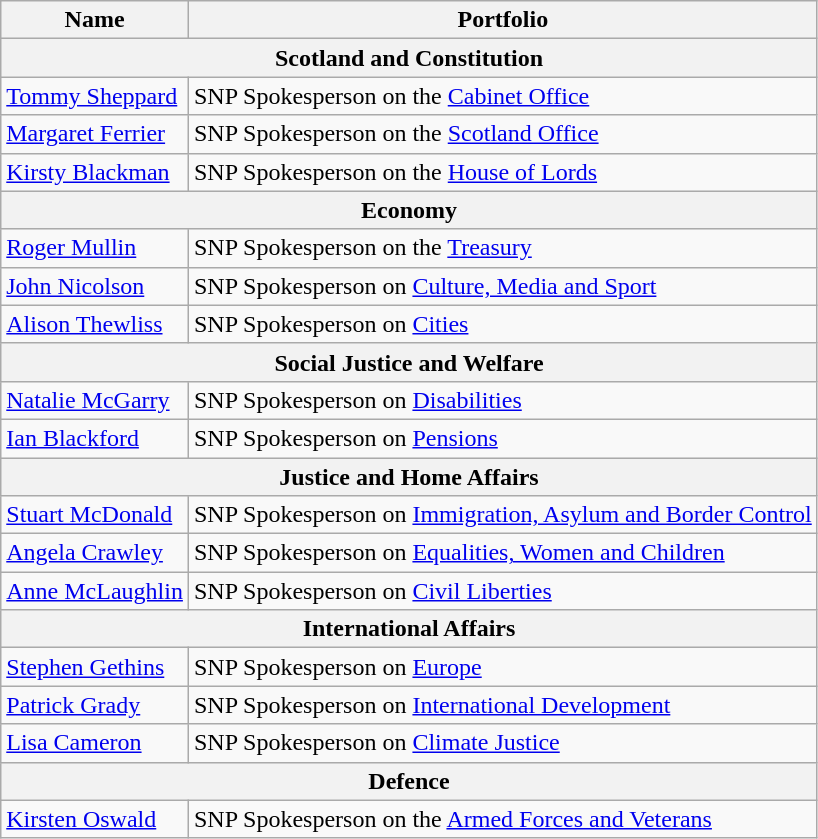<table class="wikitable">
<tr>
<th>Name</th>
<th>Portfolio</th>
</tr>
<tr>
<th colspan="2"><strong>Scotland and Constitution</strong></th>
</tr>
<tr>
<td><a href='#'>Tommy Sheppard</a> </td>
<td>SNP Spokesperson on the <a href='#'>Cabinet Office</a></td>
</tr>
<tr>
<td><a href='#'>Margaret Ferrier</a> </td>
<td>SNP Spokesperson on the <a href='#'>Scotland Office</a></td>
</tr>
<tr>
<td><a href='#'>Kirsty Blackman</a> </td>
<td>SNP Spokesperson on the <a href='#'>House of Lords</a></td>
</tr>
<tr>
<th colspan="2"><strong>Economy</strong></th>
</tr>
<tr>
<td><a href='#'>Roger Mullin</a> </td>
<td>SNP Spokesperson on the <a href='#'>Treasury</a></td>
</tr>
<tr>
<td><a href='#'>John Nicolson</a> </td>
<td>SNP Spokesperson on <a href='#'>Culture, Media and Sport</a></td>
</tr>
<tr>
<td><a href='#'>Alison Thewliss</a> </td>
<td>SNP Spokesperson on <a href='#'>Cities</a></td>
</tr>
<tr>
<th colspan="2"><strong>Social Justice and Welfare</strong></th>
</tr>
<tr>
<td><a href='#'>Natalie McGarry</a> </td>
<td>SNP Spokesperson on <a href='#'>Disabilities</a></td>
</tr>
<tr>
<td><a href='#'>Ian Blackford</a> </td>
<td>SNP Spokesperson on <a href='#'>Pensions</a></td>
</tr>
<tr>
<th colspan="2"><strong>Justice and Home Affairs</strong></th>
</tr>
<tr>
<td><a href='#'>Stuart McDonald</a> </td>
<td>SNP Spokesperson on <a href='#'>Immigration, Asylum and Border Control</a></td>
</tr>
<tr>
<td><a href='#'>Angela Crawley</a> </td>
<td>SNP Spokesperson on <a href='#'>Equalities, Women and Children</a></td>
</tr>
<tr>
<td><a href='#'>Anne McLaughlin</a> </td>
<td>SNP Spokesperson on <a href='#'>Civil Liberties</a></td>
</tr>
<tr>
<th colspan="2"><strong>International Affairs</strong></th>
</tr>
<tr>
<td><a href='#'>Stephen Gethins</a> </td>
<td>SNP Spokesperson on <a href='#'>Europe</a></td>
</tr>
<tr>
<td><a href='#'>Patrick Grady</a> </td>
<td>SNP Spokesperson on <a href='#'>International Development</a></td>
</tr>
<tr>
<td><a href='#'>Lisa Cameron</a> </td>
<td>SNP Spokesperson on <a href='#'>Climate Justice</a></td>
</tr>
<tr>
<th colspan="2"><strong>Defence</strong></th>
</tr>
<tr>
<td><a href='#'>Kirsten Oswald</a> </td>
<td>SNP Spokesperson on the <a href='#'>Armed Forces and Veterans</a></td>
</tr>
</table>
